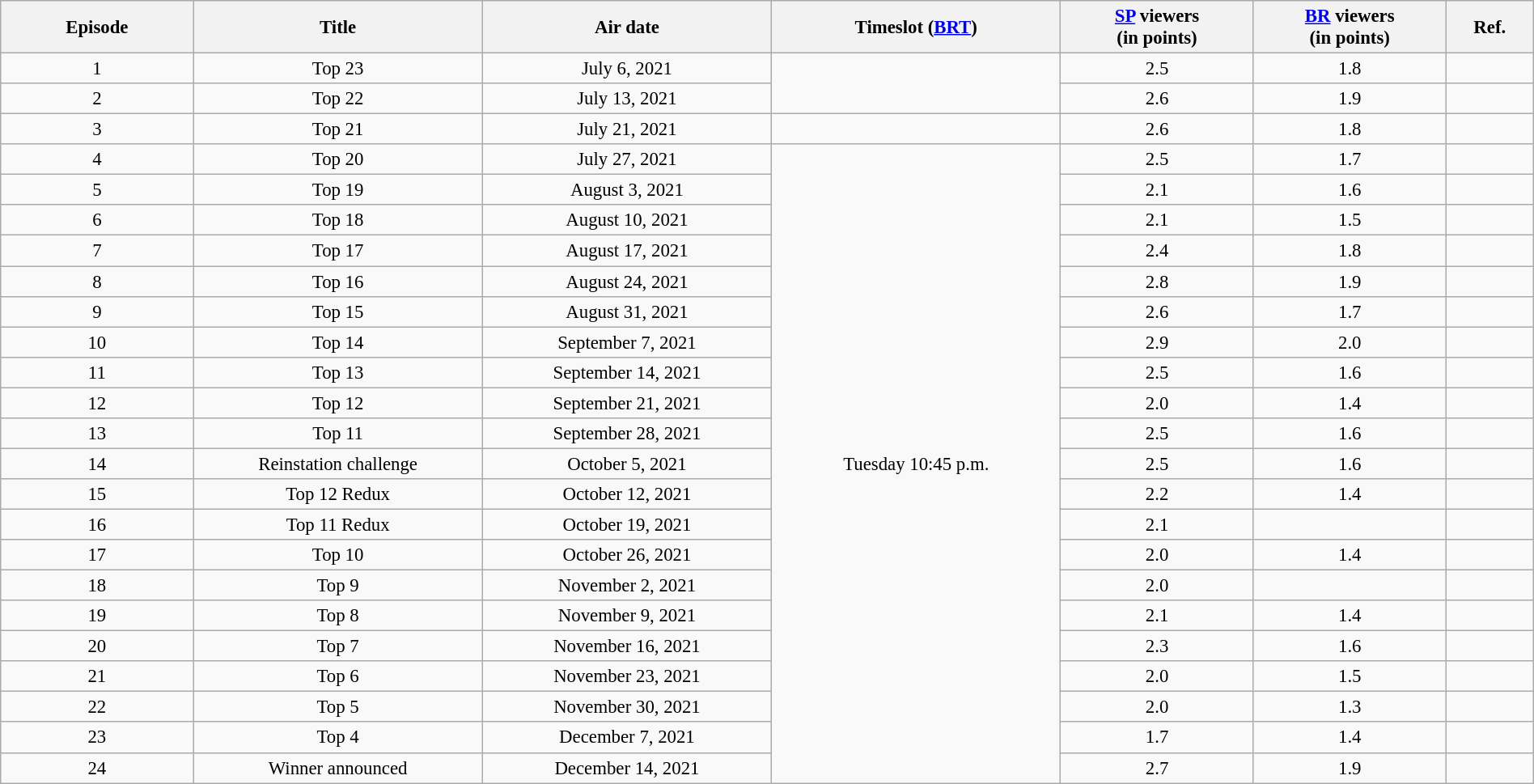<table class="wikitable sortable" style="text-align:center; font-size:95%; width: 100%">
<tr>
<th width="05.0%">Episode</th>
<th width="07.5%">Title</th>
<th width="07.5%">Air date</th>
<th width="07.5%">Timeslot (<a href='#'>BRT</a>)</th>
<th width="05.0%"><a href='#'>SP</a> viewers<br>(in points)</th>
<th width="05.0%"><a href='#'>BR</a> viewers<br>(in points)</th>
<th width="02.0%">Ref.</th>
</tr>
<tr>
<td>1</td>
<td>Top 23</td>
<td>July 6, 2021</td>
<td rowspan=2></td>
<td>2.5</td>
<td>1.8</td>
<td></td>
</tr>
<tr>
<td>2</td>
<td>Top 22</td>
<td>July 13, 2021</td>
<td>2.6</td>
<td>1.9</td>
<td></td>
</tr>
<tr>
<td>3</td>
<td>Top 21</td>
<td>July 21, 2021</td>
<td></td>
<td>2.6</td>
<td>1.8</td>
<td></td>
</tr>
<tr>
<td>4</td>
<td>Top 20</td>
<td>July 27, 2021</td>
<td rowspan="21">Tuesday 10:45 p.m.</td>
<td>2.5</td>
<td>1.7</td>
<td></td>
</tr>
<tr>
<td>5</td>
<td>Top 19</td>
<td>August 3, 2021</td>
<td>2.1</td>
<td>1.6</td>
<td></td>
</tr>
<tr>
<td>6</td>
<td>Top 18</td>
<td>August 10, 2021</td>
<td>2.1</td>
<td>1.5</td>
<td></td>
</tr>
<tr>
<td>7</td>
<td>Top 17</td>
<td>August 17, 2021</td>
<td>2.4</td>
<td>1.8</td>
<td></td>
</tr>
<tr>
<td>8</td>
<td>Top 16</td>
<td>August 24, 2021</td>
<td>2.8</td>
<td>1.9</td>
<td></td>
</tr>
<tr>
<td>9</td>
<td>Top 15</td>
<td>August 31, 2021</td>
<td>2.6</td>
<td>1.7</td>
<td></td>
</tr>
<tr>
<td>10</td>
<td>Top 14</td>
<td>September 7, 2021</td>
<td>2.9</td>
<td>2.0</td>
<td></td>
</tr>
<tr>
<td>11</td>
<td>Top 13</td>
<td>September 14, 2021</td>
<td>2.5</td>
<td>1.6</td>
<td></td>
</tr>
<tr>
<td>12</td>
<td>Top 12</td>
<td>September 21, 2021</td>
<td>2.0</td>
<td>1.4</td>
<td></td>
</tr>
<tr>
<td>13</td>
<td>Top 11</td>
<td>September 28, 2021</td>
<td>2.5</td>
<td>1.6</td>
<td></td>
</tr>
<tr>
<td>14</td>
<td>Reinstation challenge</td>
<td>October 5, 2021</td>
<td>2.5</td>
<td>1.6</td>
<td></td>
</tr>
<tr>
<td>15</td>
<td>Top 12 Redux</td>
<td>October 12, 2021</td>
<td>2.2</td>
<td>1.4</td>
<td></td>
</tr>
<tr>
<td>16</td>
<td>Top 11 Redux</td>
<td>October 19, 2021</td>
<td>2.1</td>
<td></td>
<td></td>
</tr>
<tr>
<td>17</td>
<td>Top 10</td>
<td>October 26, 2021</td>
<td>2.0</td>
<td>1.4</td>
<td></td>
</tr>
<tr>
<td>18</td>
<td>Top 9</td>
<td>November 2, 2021</td>
<td>2.0</td>
<td></td>
<td></td>
</tr>
<tr>
<td>19</td>
<td>Top 8</td>
<td>November 9, 2021</td>
<td>2.1</td>
<td>1.4</td>
<td></td>
</tr>
<tr>
<td>20</td>
<td>Top 7</td>
<td>November 16, 2021</td>
<td>2.3</td>
<td>1.6</td>
<td></td>
</tr>
<tr>
<td>21</td>
<td>Top 6</td>
<td>November 23, 2021</td>
<td>2.0</td>
<td>1.5</td>
<td></td>
</tr>
<tr>
<td>22</td>
<td>Top 5</td>
<td>November 30, 2021</td>
<td>2.0</td>
<td>1.3</td>
<td></td>
</tr>
<tr>
<td>23</td>
<td>Top 4</td>
<td>December 7, 2021</td>
<td>1.7</td>
<td>1.4</td>
<td></td>
</tr>
<tr>
<td>24</td>
<td>Winner announced</td>
<td>December 14, 2021</td>
<td>2.7</td>
<td>1.9</td>
<td></td>
</tr>
</table>
